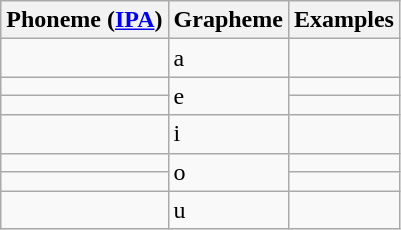<table class="wikitable">
<tr>
<th>Phoneme (<a href='#'>IPA</a>)</th>
<th>Grapheme</th>
<th>Examples</th>
</tr>
<tr>
<td></td>
<td>a</td>
<td></td>
</tr>
<tr>
<td></td>
<td rowspan="2">e</td>
<td></td>
</tr>
<tr>
<td></td>
<td></td>
</tr>
<tr>
<td></td>
<td>i</td>
<td></td>
</tr>
<tr>
<td></td>
<td rowspan="2">o</td>
<td></td>
</tr>
<tr>
<td></td>
<td></td>
</tr>
<tr>
<td></td>
<td>u</td>
<td></td>
</tr>
</table>
